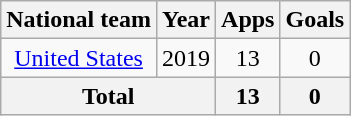<table class="wikitable" style="text-align: center;">
<tr>
<th>National team</th>
<th>Year</th>
<th>Apps</th>
<th>Goals</th>
</tr>
<tr>
<td><a href='#'>United States</a></td>
<td>2019</td>
<td>13</td>
<td>0</td>
</tr>
<tr>
<th colspan="2">Total</th>
<th>13</th>
<th>0</th>
</tr>
</table>
